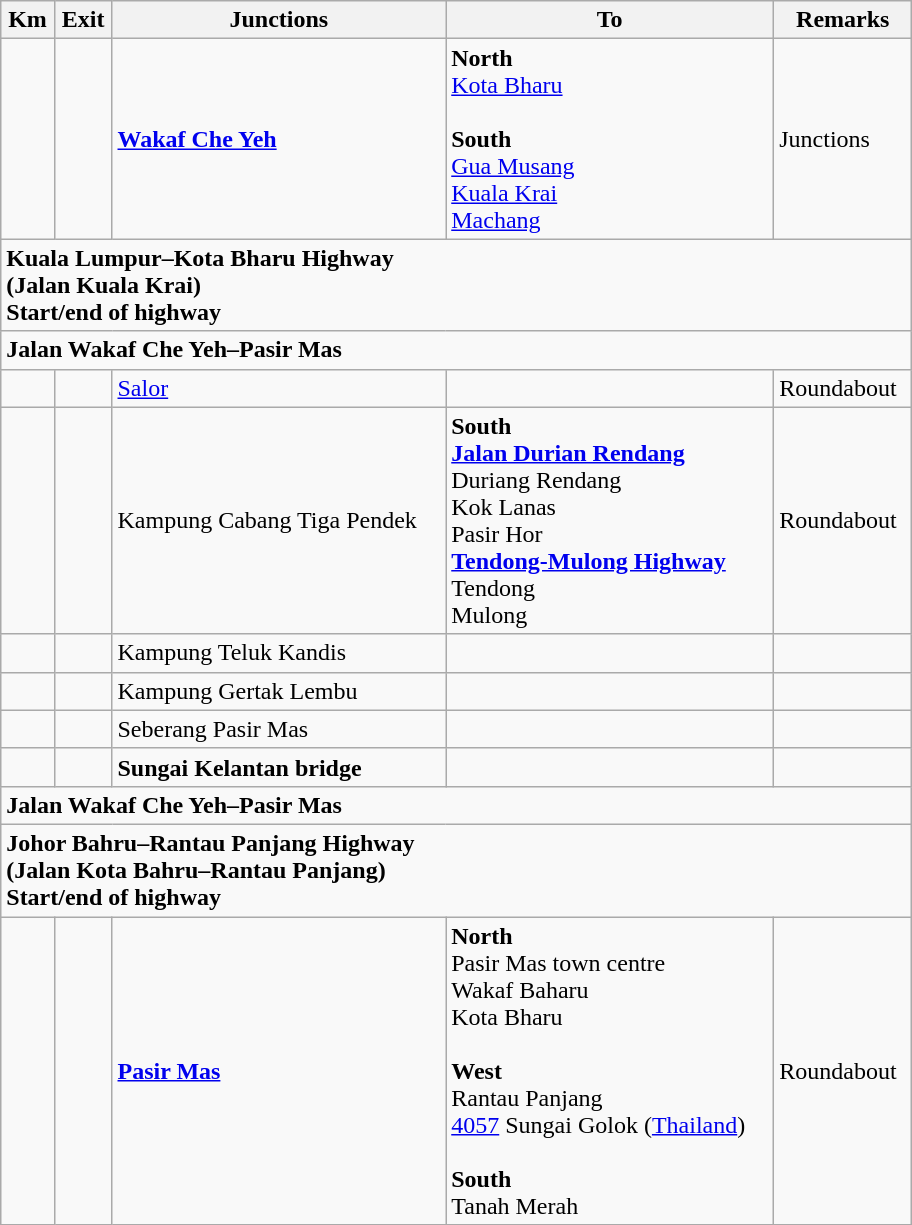<table class="wikitable">
<tr>
<th>Km</th>
<th>Exit</th>
<th>Junctions</th>
<th>To</th>
<th>Remarks</th>
</tr>
<tr>
<td></td>
<td></td>
<td><strong><a href='#'>Wakaf Che Yeh</a></strong></td>
<td><strong>North</strong><br> <a href='#'>Kota Bharu</a><br><br><strong>South</strong><br> <a href='#'>Gua Musang</a><br> <a href='#'>Kuala Krai</a><br> <a href='#'>Machang</a></td>
<td>Junctions</td>
</tr>
<tr>
<td style="width:600px" colspan="6" style="text-align:center; background:blue;"><strong><span> Kuala Lumpur–Kota Bharu Highway<br>(Jalan Kuala Krai)<br>Start/end of highway</span></strong></td>
</tr>
<tr>
<td style="width:600px" colspan="6" style="text-align:center; background:blue;"><strong><span>Jalan Wakaf Che Yeh–Pasir Mas</span></strong></td>
</tr>
<tr>
<td></td>
<td></td>
<td><a href='#'>Salor</a></td>
<td></td>
<td>Roundabout</td>
</tr>
<tr>
<td></td>
<td></td>
<td>Kampung Cabang Tiga Pendek</td>
<td><strong>South</strong><br> <strong><a href='#'>Jalan Durian Rendang</a></strong><br> Duriang Rendang<br> Kok Lanas<br> Pasir Hor<br> <strong><a href='#'>Tendong-Mulong Highway</a></strong><br>Tendong<br>Mulong</td>
<td>Roundabout</td>
</tr>
<tr>
<td></td>
<td></td>
<td>Kampung Teluk Kandis</td>
<td></td>
<td></td>
</tr>
<tr>
<td></td>
<td></td>
<td>Kampung Gertak Lembu</td>
<td></td>
<td></td>
</tr>
<tr>
<td></td>
<td></td>
<td>Seberang Pasir Mas</td>
<td></td>
<td></td>
</tr>
<tr>
<td></td>
<td></td>
<td><strong>Sungai Kelantan bridge</strong></td>
<td></td>
<td></td>
</tr>
<tr>
<td style="width:600px" colspan="6" style="text-align:center; background:blue;"><strong><span>Jalan Wakaf Che Yeh–Pasir Mas</span></strong></td>
</tr>
<tr>
<td style="width:600px" colspan="6" style="text-align:center; background:blue;"><strong><span>Johor Bahru–Rantau Panjang Highway<br>(Jalan Kota Bahru–Rantau Panjang)<br>Start/end of highway</span></strong></td>
</tr>
<tr>
<td></td>
<td></td>
<td><strong><a href='#'>Pasir Mas</a></strong></td>
<td><strong>North</strong><br>  Pasir Mas town centre<br>  Wakaf Baharu<br>  Kota Bharu<br><br><strong>West</strong><br>  Rantau Panjang<br><a href='#'>4057</a>  Sungai Golok (<a href='#'>Thailand</a>)<br><br><strong>South</strong><br> Tanah Merah</td>
<td>Roundabout</td>
</tr>
</table>
